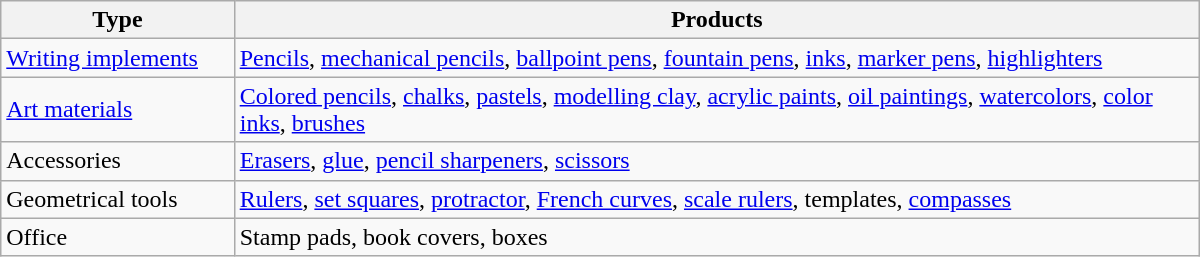<table class="wikitable sortable" width="800px">
<tr>
<th width=150px>Type</th>
<th width=650px>Products</th>
</tr>
<tr>
<td><a href='#'>Writing implements</a></td>
<td><a href='#'>Pencils</a>, <a href='#'>mechanical pencils</a>, <a href='#'>ballpoint pens</a>, <a href='#'>fountain pens</a>, <a href='#'>inks</a>, <a href='#'>marker pens</a>, <a href='#'>highlighters</a></td>
</tr>
<tr>
<td><a href='#'>Art materials</a></td>
<td><a href='#'>Colored pencils</a>, <a href='#'>chalks</a>, <a href='#'>pastels</a>, <a href='#'>modelling clay</a>, <a href='#'>acrylic paints</a>, <a href='#'>oil paintings</a>, <a href='#'>watercolors</a>, <a href='#'>color inks</a>, <a href='#'>brushes</a></td>
</tr>
<tr>
<td>Accessories</td>
<td><a href='#'>Erasers</a>, <a href='#'>glue</a>, <a href='#'>pencil sharpeners</a>, <a href='#'>scissors</a></td>
</tr>
<tr>
<td>Geometrical tools</td>
<td><a href='#'>Rulers</a>, <a href='#'>set squares</a>, <a href='#'>protractor</a>, <a href='#'>French curves</a>, <a href='#'>scale rulers</a>, templates, <a href='#'>compasses</a></td>
</tr>
<tr>
<td>Office</td>
<td>Stamp pads, book covers, boxes</td>
</tr>
</table>
